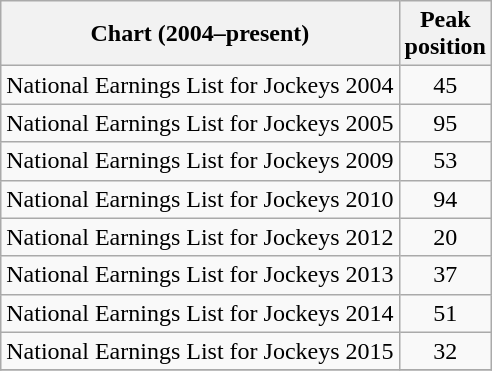<table class="wikitable sortable">
<tr>
<th>Chart (2004–present)</th>
<th>Peak<br>position</th>
</tr>
<tr>
<td>National Earnings List for Jockeys 2004</td>
<td style="text-align:center;">45</td>
</tr>
<tr>
<td>National Earnings List for Jockeys 2005</td>
<td style="text-align:center;">95</td>
</tr>
<tr>
<td>National Earnings List for Jockeys 2009</td>
<td style="text-align:center;">53</td>
</tr>
<tr>
<td>National Earnings List for Jockeys 2010</td>
<td style="text-align:center;">94</td>
</tr>
<tr>
<td>National Earnings List for Jockeys 2012</td>
<td style="text-align:center;">20</td>
</tr>
<tr>
<td>National Earnings List for Jockeys 2013</td>
<td style="text-align:center;">37</td>
</tr>
<tr>
<td>National Earnings List for Jockeys 2014</td>
<td style="text-align:center;">51</td>
</tr>
<tr>
<td>National Earnings List for Jockeys 2015</td>
<td style="text-align:center;">32</td>
</tr>
<tr>
</tr>
</table>
